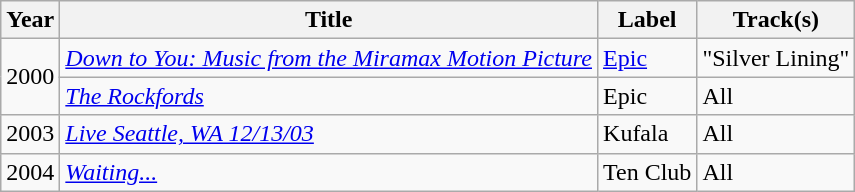<table class="wikitable">
<tr>
<th>Year</th>
<th>Title</th>
<th>Label</th>
<th>Track(s)</th>
</tr>
<tr>
<td rowspan="2">2000</td>
<td><em><a href='#'>Down to You: Music from the Miramax Motion Picture</a></em></td>
<td><a href='#'>Epic</a></td>
<td>"Silver Lining"</td>
</tr>
<tr>
<td><em><a href='#'>The Rockfords</a></em></td>
<td>Epic</td>
<td>All</td>
</tr>
<tr>
<td>2003</td>
<td><em><a href='#'>Live Seattle, WA 12/13/03</a></em></td>
<td>Kufala</td>
<td>All</td>
</tr>
<tr>
<td>2004</td>
<td><em><a href='#'>Waiting...</a></em></td>
<td>Ten Club</td>
<td>All</td>
</tr>
</table>
